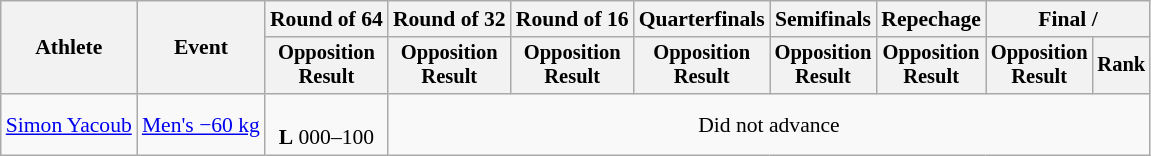<table class="wikitable" style="font-size:90%">
<tr>
<th rowspan=2>Athlete</th>
<th rowspan=2>Event</th>
<th>Round of 64</th>
<th>Round of 32</th>
<th>Round of 16</th>
<th>Quarterfinals</th>
<th>Semifinals</th>
<th>Repechage</th>
<th colspan=2>Final / </th>
</tr>
<tr style="font-size:95%">
<th>Opposition<br>Result</th>
<th>Opposition<br>Result</th>
<th>Opposition<br>Result</th>
<th>Opposition<br>Result</th>
<th>Opposition<br>Result</th>
<th>Opposition<br>Result</th>
<th>Opposition<br>Result</th>
<th>Rank</th>
</tr>
<tr align=center>
<td align=left><a href='#'>Simon Yacoub</a></td>
<td align=left><a href='#'>Men's −60 kg</a></td>
<td><br><strong>L</strong> 000–100</td>
<td colspan=7>Did not advance</td>
</tr>
</table>
